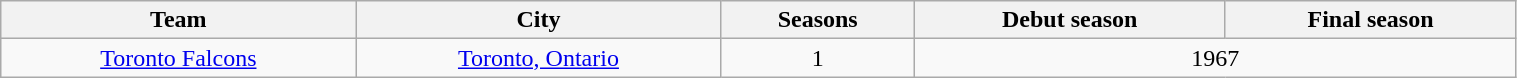<table class="wikitable sortable" style="text-align: center; width:80%">
<tr>
<th>Team</th>
<th>City</th>
<th>Seasons</th>
<th>Debut season</th>
<th>Final season</th>
</tr>
<tr>
<td><a href='#'>Toronto Falcons</a></td>
<td><a href='#'>Toronto, Ontario</a></td>
<td>1</td>
<td colspan=2>1967</td>
</tr>
</table>
